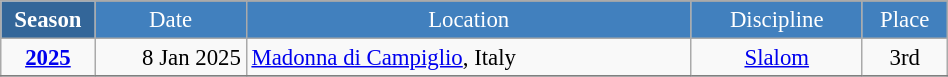<table class="wikitable" style="font-size:95%; text-align:center; border:grey solid 1px; border-collapse:collapse;" width="50%">
<tr style="background-color:#369; color:white;">
<td rowspan="2" colspan="1" width="2%"><strong>Season</strong></td>
</tr>
<tr style="background-color:#4180be; color:white;">
<td width="5%">Date</td>
<td width="25%">Location</td>
<td width="8%">Discipline</td>
<td width="3%">Place</td>
</tr>
<tr>
<td rowspan="1"><strong><a href='#'>2025</a></strong></td>
<td align=right>8 Jan 2025</td>
<td align=left> <a href='#'>Madonna di Campiglio</a>, Italy</td>
<td><a href='#'>Slalom</a></td>
<td>3rd</td>
</tr>
<tr>
</tr>
</table>
